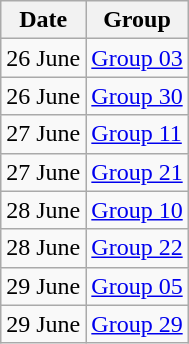<table class="wikitable">
<tr>
<th>Date</th>
<th>Group</th>
</tr>
<tr>
<td style="text-align:right;">26 June</td>
<td style="text-align:left;"><a href='#'>Group 03</a></td>
</tr>
<tr>
<td style="text-align:right;">26 June</td>
<td style="text-align:left;"><a href='#'>Group 30</a></td>
</tr>
<tr>
<td style="text-align:right;">27 June</td>
<td style="text-align:left;"><a href='#'>Group 11</a></td>
</tr>
<tr>
<td style="text-align:right;">27 June</td>
<td style="text-align:left;"><a href='#'>Group 21</a></td>
</tr>
<tr>
<td style="text-align:right;">28 June</td>
<td style="text-align:left;"><a href='#'>Group 10</a></td>
</tr>
<tr>
<td style="text-align:right;">28 June</td>
<td style="text-align:left;"><a href='#'>Group 22</a></td>
</tr>
<tr>
<td style="text-align:right;">29 June</td>
<td style="text-align:left;"><a href='#'>Group 05</a></td>
</tr>
<tr>
<td style="text-align:right;">29 June</td>
<td style="text-align:left;"><a href='#'>Group 29</a></td>
</tr>
</table>
